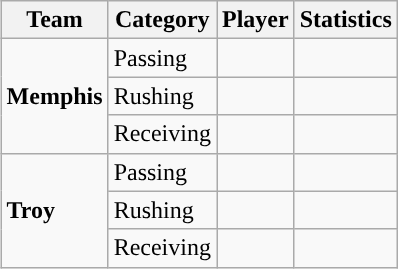<table class="wikitable" style="float: right;">
<tr>
<th>Team</th>
<th>Category</th>
<th>Player</th>
<th>Statistics</th>
</tr>
<tr>
<td rowspan=3><strong>Memphis</strong></td>
<td>Passing</td>
<td></td>
<td></td>
</tr>
<tr>
<td>Rushing</td>
<td></td>
<td></td>
</tr>
<tr>
<td>Receiving</td>
<td></td>
<td></td>
</tr>
<tr>
<td rowspan=3><strong>Troy</strong></td>
<td>Passing</td>
<td></td>
<td></td>
</tr>
<tr>
<td>Rushing</td>
<td></td>
<td></td>
</tr>
<tr>
<td>Receiving</td>
<td></td>
<td></td>
</tr>
</table>
